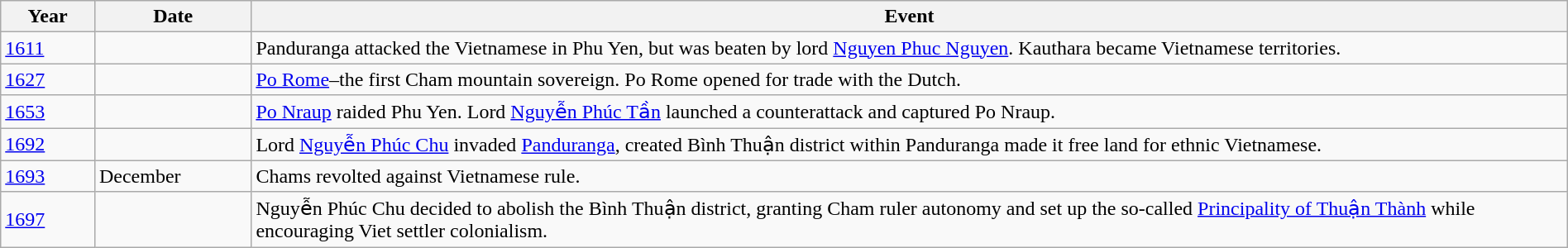<table class="wikitable" width="100%">
<tr>
<th style="width:6%">Year</th>
<th style="width:10%">Date</th>
<th>Event</th>
</tr>
<tr>
<td><a href='#'>1611</a></td>
<td></td>
<td>Panduranga attacked the Vietnamese in Phu Yen, but was beaten by lord <a href='#'>Nguyen Phuc Nguyen</a>. Kauthara became Vietnamese territories.</td>
</tr>
<tr>
<td><a href='#'>1627</a></td>
<td></td>
<td><a href='#'>Po Rome</a>–the first Cham mountain sovereign. Po Rome opened for trade with the Dutch.</td>
</tr>
<tr>
<td><a href='#'>1653</a></td>
<td></td>
<td><a href='#'>Po Nraup</a> raided Phu Yen. Lord <a href='#'>Nguyễn Phúc Tần</a> launched a counterattack and captured Po Nraup.</td>
</tr>
<tr>
<td><a href='#'>1692</a></td>
<td></td>
<td>Lord <a href='#'>Nguyễn Phúc Chu</a> invaded <a href='#'>Panduranga</a>, created Bình Thuận district within Panduranga made it free land for ethnic Vietnamese.</td>
</tr>
<tr>
<td><a href='#'>1693</a></td>
<td>December</td>
<td>Chams revolted against Vietnamese rule.</td>
</tr>
<tr>
<td><a href='#'>1697</a></td>
<td></td>
<td>Nguyễn Phúc Chu decided to abolish the Bình Thuận district, granting Cham ruler autonomy and set up the so-called <a href='#'>Principality of Thuận Thành</a> while encouraging Viet settler colonialism.</td>
</tr>
</table>
